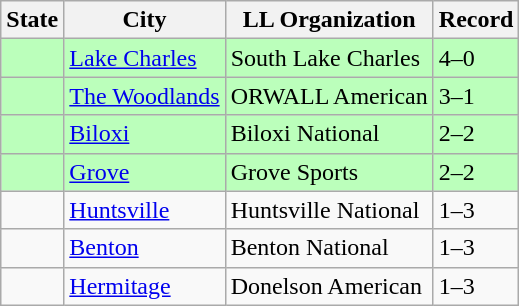<table class="wikitable">
<tr>
<th>State</th>
<th>City</th>
<th>LL Organization</th>
<th>Record</th>
</tr>
<tr bgcolor=#bbffbb>
<td><strong></strong></td>
<td><a href='#'>Lake Charles</a></td>
<td>South Lake Charles</td>
<td>4–0</td>
</tr>
<tr bgcolor=#bbffbb>
<td><strong></strong></td>
<td><a href='#'>The Woodlands</a></td>
<td>ORWALL American</td>
<td>3–1</td>
</tr>
<tr bgcolor=#bbffbb>
<td><strong></strong></td>
<td><a href='#'>Biloxi</a></td>
<td>Biloxi National</td>
<td>2–2</td>
</tr>
<tr bgcolor=#bbffbb>
<td><strong></strong></td>
<td><a href='#'>Grove</a></td>
<td>Grove Sports</td>
<td>2–2</td>
</tr>
<tr>
<td><strong></strong></td>
<td><a href='#'>Huntsville</a></td>
<td>Huntsville National</td>
<td>1–3</td>
</tr>
<tr>
<td><strong></strong></td>
<td><a href='#'>Benton</a></td>
<td>Benton National</td>
<td>1–3</td>
</tr>
<tr>
<td><strong></strong></td>
<td><a href='#'>Hermitage</a></td>
<td>Donelson American</td>
<td>1–3</td>
</tr>
</table>
